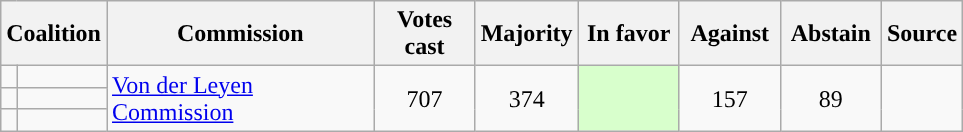<table class="wikitable">
<tr>
<th colspan=2 style="width:40px">Coalition</th>
<th style="width:165px">Commission</th>
<th style="width:60px">Votes cast</th>
<th style="width:60px">Majority</th>
<th style="width:60px">In favor</th>
<th style="width:60px">Against</th>
<th style="width:60px">Abstain</th>
<th>Source</th>
</tr>
<tr>
<td style="width:1px; background-color:"></td>
<td style="width:40px"><strong></strong></td>
<td rowspan=3 style="width:171px"><a href='#'>Von der Leyen Commission</a></td>
<td rowspan=3 align="center">707</td>
<td rowspan=3 align="center">374</td>
<td rowspan=3 align="center" style="background-color:#d8ffcc"><strong></strong></td>
<td rowspan=3 align="center">157</td>
<td rowspan=3 align="center">89</td>
<td rowspan="3" align="center"></td>
</tr>
<tr>
<td style="width:1px; background-color:"></td>
<td style="width:40px"><strong></strong></td>
</tr>
<tr>
<td style="width:1px; background-color:"></td>
<td style="width:40px"><strong></strong></td>
</tr>
</table>
